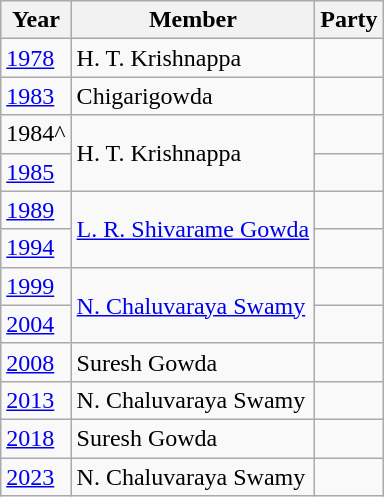<table class="wikitable sortable">
<tr>
<th>Year</th>
<th>Member</th>
<th colspan=2>Party</th>
</tr>
<tr>
<td><a href='#'>1978</a></td>
<td>H. T. Krishnappa</td>
<td></td>
</tr>
<tr>
<td><a href='#'>1983</a></td>
<td>Chigarigowda</td>
<td></td>
</tr>
<tr>
<td>1984^</td>
<td rowspan=2>H. T. Krishnappa</td>
</tr>
<tr>
<td><a href='#'>1985</a></td>
<td></td>
</tr>
<tr>
<td><a href='#'>1989</a></td>
<td rowspan=2><a href='#'>L. R. Shivarame Gowda</a></td>
<td></td>
</tr>
<tr>
<td><a href='#'>1994</a></td>
</tr>
<tr>
<td><a href='#'>1999</a></td>
<td rowspan=2><a href='#'>N. Chaluvaraya Swamy</a></td>
<td></td>
</tr>
<tr>
<td><a href='#'>2004</a></td>
</tr>
<tr>
<td><a href='#'>2008</a></td>
<td>Suresh Gowda</td>
<td></td>
</tr>
<tr>
<td><a href='#'>2013</a></td>
<td>N. Chaluvaraya Swamy</td>
<td></td>
</tr>
<tr>
<td><a href='#'>2018</a></td>
<td>Suresh Gowda</td>
</tr>
<tr>
<td><a href='#'>2023</a></td>
<td>N. Chaluvaraya Swamy</td>
<td></td>
</tr>
</table>
